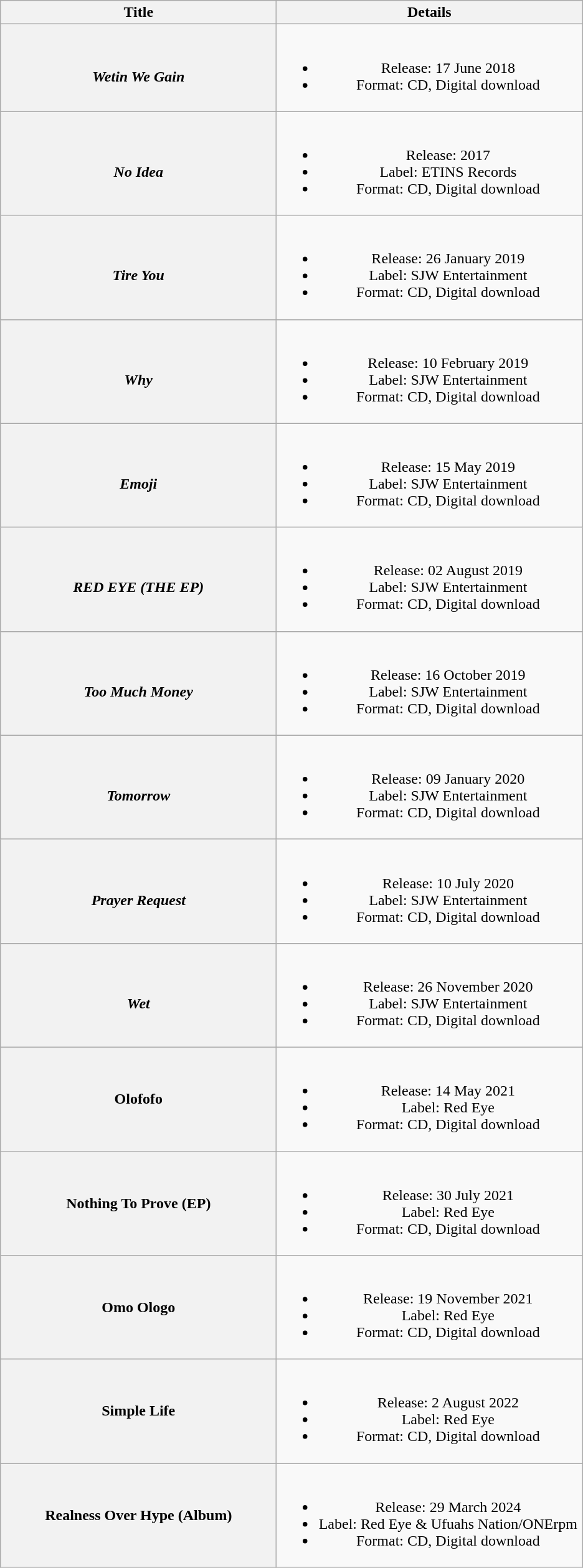<table class="wikitable plainrowheaders" style="text-align:center;">
<tr>
<th scope="col" style="width:18em;">Title</th>
<th scope="col" style="width:20em;">Details</th>
</tr>
<tr>
<th><br><em>Wetin We Gain</em></th>
<td><br><ul><li>Release: 17 June 2018</li><li>Format: CD, Digital download</li></ul></td>
</tr>
<tr>
<th><br><em>No Idea</em></th>
<td><br><ul><li>Release:  2017</li><li>Label: ETINS Records</li><li>Format: CD, Digital download</li></ul></td>
</tr>
<tr>
<th><br><em>Tire You</em></th>
<td><br><ul><li>Release: 26 January 2019</li><li>Label: SJW Entertainment</li><li>Format: CD, Digital download</li></ul></td>
</tr>
<tr>
<th><br><em>Why</em></th>
<td><br><ul><li>Release: 10 February 2019</li><li>Label: SJW Entertainment</li><li>Format: CD, Digital download</li></ul></td>
</tr>
<tr>
<th><br><em>Emoji</em></th>
<td><br><ul><li>Release: 15 May 2019</li><li>Label: SJW Entertainment</li><li>Format: CD, Digital download</li></ul></td>
</tr>
<tr>
<th><br><em>RED EYE (THE EP)</em></th>
<td><br><ul><li>Release: 02 August 2019</li><li>Label: SJW Entertainment</li><li>Format: CD, Digital download</li></ul></td>
</tr>
<tr>
<th><br><em>Too Much Money</em></th>
<td><br><ul><li>Release: 16 October 2019</li><li>Label: SJW Entertainment</li><li>Format: CD, Digital download</li></ul></td>
</tr>
<tr>
<th><br><em>Tomorrow</em></th>
<td><br><ul><li>Release: 09 January 2020</li><li>Label: SJW Entertainment</li><li>Format: CD, Digital download</li></ul></td>
</tr>
<tr>
<th><br><em>Prayer Request</em></th>
<td><br><ul><li>Release: 10 July 2020</li><li>Label: SJW Entertainment</li><li>Format: CD, Digital download</li></ul></td>
</tr>
<tr>
<th><br><em>Wet</em></th>
<td><br><ul><li>Release: 26 November 2020</li><li>Label: SJW Entertainment</li><li>Format: CD, Digital download</li></ul></td>
</tr>
<tr>
<th>Olofofo</th>
<td><br><ul><li>Release: 14 May 2021</li><li>Label: Red Eye</li><li>Format: CD, Digital download</li></ul></td>
</tr>
<tr>
<th>Nothing To Prove (EP)</th>
<td><br><ul><li>Release: 30 July 2021</li><li>Label: Red Eye</li><li>Format: CD, Digital download</li></ul></td>
</tr>
<tr>
<th>Omo Ologo</th>
<td><br><ul><li>Release: 19 November 2021</li><li>Label: Red Eye</li><li>Format: CD, Digital download</li></ul></td>
</tr>
<tr>
<th>Simple Life</th>
<td><br><ul><li>Release: 2 August 2022</li><li>Label: Red Eye</li><li>Format: CD, Digital download</li></ul></td>
</tr>
<tr>
<th>Realness Over Hype (Album)</th>
<td><br><ul><li>Release: 29 March 2024</li><li>Label: Red Eye & Ufuahs Nation/ONErpm</li><li>Format: CD, Digital download </li></ul></td>
</tr>
</table>
